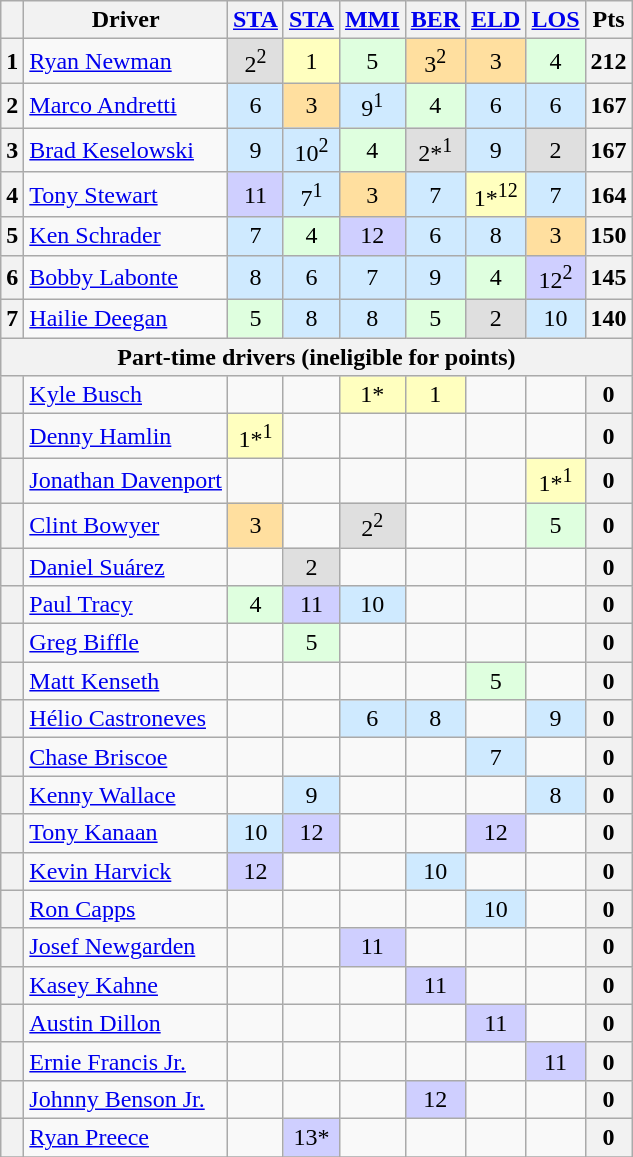<table class="wikitable" style="text-align:center">
<tr valign="center">
<th valign="middle"></th>
<th valign="middle">Driver</th>
<th><a href='#'>STA</a></th>
<th><a href='#'>STA</a></th>
<th><a href='#'>MMI</a></th>
<th><a href='#'>BER</a></th>
<th><a href='#'>ELD</a></th>
<th><a href='#'>LOS</a></th>
<th valign="middle">Pts</th>
</tr>
<tr>
<th>1</th>
<td align="left"><a href='#'>Ryan Newman</a></td>
<td style="background:#DFDFDF;">2<sup>2</sup></td>
<td style="background:#FFFFBF;">1</td>
<td style="background:#DFFFDF;">5</td>
<td style="background:#FFDF9F;">3<sup>2</sup></td>
<td style="background:#FFDF9F;">3</td>
<td style="background:#DFFFDF;">4</td>
<th>212</th>
</tr>
<tr>
<th>2</th>
<td align="left"><a href='#'>Marco Andretti</a></td>
<td style="background:#CFEAFF;">6</td>
<td style="background:#FFDF9F;">3</td>
<td style="background:#CFEAFF;">9<sup>1</sup></td>
<td style="background:#DFFFDF;">4</td>
<td style="background:#CFEAFF;">6</td>
<td style="background:#CFEAFF;">6</td>
<th>167</th>
</tr>
<tr>
<th>3</th>
<td align="left"><a href='#'>Brad Keselowski</a></td>
<td style="background:#CFEAFF;">9</td>
<td style="background:#CFEAFF;">10<sup>2</sup></td>
<td style="background:#DFFFDF;">4</td>
<td style="background:#DFDFDF;">2*<sup>1</sup></td>
<td style="background:#CFEAFF;">9</td>
<td style="background:#DFDFDF;">2</td>
<th>167</th>
</tr>
<tr>
<th>4</th>
<td align="left"><a href='#'>Tony Stewart</a></td>
<td style="background:#CFCFFF;">11</td>
<td style="background:#CFEAFF;">7<sup>1</sup></td>
<td style="background:#FFDF9F;">3</td>
<td style="background:#CFEAFF;">7</td>
<td style="background:#FFFFBF;">1*<sup>12</sup></td>
<td style="background:#CFEAFF;">7</td>
<th>164</th>
</tr>
<tr>
<th>5</th>
<td align="left"><a href='#'>Ken Schrader</a></td>
<td style="background:#CFEAFF;">7</td>
<td style="background:#DFFFDF;">4</td>
<td style="background:#CFCFFF;">12</td>
<td style="background:#CFEAFF;">6</td>
<td style="background:#CFEAFF;">8</td>
<td style="background:#FFDF9F;">3</td>
<th>150</th>
</tr>
<tr>
<th>6</th>
<td align="left"><a href='#'>Bobby Labonte</a></td>
<td style="background:#CFEAFF;">8</td>
<td style="background:#CFEAFF;">6</td>
<td style="background:#CFEAFF;">7</td>
<td style="background:#CFEAFF;">9</td>
<td style="background:#DFFFDF;">4</td>
<td style="background:#CFCFFF;">12<sup>2</sup></td>
<th>145</th>
</tr>
<tr>
<th>7</th>
<td align="left"><a href='#'>Hailie Deegan</a></td>
<td style="background:#DFFFDF;">5</td>
<td style="background:#CFEAFF;">8</td>
<td style="background:#CFEAFF;">8</td>
<td style="background:#DFFFDF;">5</td>
<td style="background:#DFDFDF;">2</td>
<td style="background:#CFEAFF;">10</td>
<th>140</th>
</tr>
<tr>
<th colspan=9>Part-time drivers (ineligible for points)</th>
</tr>
<tr>
<th></th>
<td align="left"><a href='#'>Kyle Busch</a></td>
<td></td>
<td></td>
<td style="background:#FFFFBF;">1*</td>
<td style="background:#FFFFBF;">1</td>
<td></td>
<td></td>
<th>0</th>
</tr>
<tr>
<th></th>
<td align="left"><a href='#'>Denny Hamlin</a></td>
<td style="background:#FFFFBF;">1*<sup>1</sup></td>
<td></td>
<td></td>
<td></td>
<td></td>
<td></td>
<th>0</th>
</tr>
<tr>
<th></th>
<td align="left" nowrap><a href='#'>Jonathan Davenport</a></td>
<td></td>
<td></td>
<td></td>
<td></td>
<td></td>
<td style="background:#FFFFBF;">1*<sup>1</sup></td>
<th>0</th>
</tr>
<tr>
<th></th>
<td align="left"><a href='#'>Clint Bowyer</a></td>
<td style="background:#FFDF9F;">3</td>
<td></td>
<td style="background:#DFDFDF;">2<sup>2</sup></td>
<td></td>
<td></td>
<td style="background:#DFFFDF;">5</td>
<th>0</th>
</tr>
<tr>
<th></th>
<td align="left"><a href='#'>Daniel Suárez</a></td>
<td></td>
<td style="background:#DFDFDF;">2</td>
<td></td>
<td></td>
<td></td>
<td></td>
<th>0</th>
</tr>
<tr>
<th></th>
<td align="left"><a href='#'>Paul Tracy</a></td>
<td style="background:#DFFFDF;">4</td>
<td style="background:#CFCFFF;">11</td>
<td style="background:#CFEAFF;">10</td>
<td></td>
<td></td>
<td></td>
<th>0</th>
</tr>
<tr>
<th></th>
<td align="left"><a href='#'>Greg Biffle</a></td>
<td></td>
<td style="background:#DFFFDF;">5</td>
<td></td>
<td></td>
<td></td>
<td></td>
<th>0</th>
</tr>
<tr>
<th></th>
<td align="left"><a href='#'>Matt Kenseth</a></td>
<td></td>
<td></td>
<td></td>
<td></td>
<td style="background:#DFFFDF;">5</td>
<td></td>
<th>0</th>
</tr>
<tr>
<th></th>
<td align="left"><a href='#'>Hélio Castroneves</a></td>
<td></td>
<td></td>
<td style="background:#CFEAFF;">6</td>
<td style="background:#CFEAFF;">8</td>
<td></td>
<td style="background:#CFEAFF;">9</td>
<th>0</th>
</tr>
<tr>
<th></th>
<td align="left"><a href='#'>Chase Briscoe</a></td>
<td></td>
<td></td>
<td></td>
<td></td>
<td style="background:#CFEAFF;">7</td>
<td></td>
<th>0</th>
</tr>
<tr>
<th></th>
<td align="left"><a href='#'>Kenny Wallace</a></td>
<td></td>
<td style="background:#CFEAFF;">9</td>
<td></td>
<td></td>
<td></td>
<td style="background:#CFEAFF;">8</td>
<th>0</th>
</tr>
<tr>
<th></th>
<td align="left"><a href='#'>Tony Kanaan</a></td>
<td style="background:#CFEAFF;">10</td>
<td style="background:#CFCFFF;">12</td>
<td></td>
<td></td>
<td style="background:#CFCFFF;">12</td>
<td></td>
<th>0</th>
</tr>
<tr>
<th></th>
<td align="left"><a href='#'>Kevin Harvick</a></td>
<td style="background:#CFCFFF;">12</td>
<td></td>
<td></td>
<td style="background:#CFEAFF;">10</td>
<td></td>
<td></td>
<th>0</th>
</tr>
<tr>
<th></th>
<td align="left"><a href='#'>Ron Capps</a></td>
<td></td>
<td></td>
<td></td>
<td></td>
<td style="background:#CFEAFF;">10</td>
<td></td>
<th>0</th>
</tr>
<tr>
<th></th>
<td align="left"><a href='#'>Josef Newgarden</a></td>
<td></td>
<td></td>
<td style="background:#CFCFFF;">11</td>
<td></td>
<td></td>
<td></td>
<th>0</th>
</tr>
<tr>
<th></th>
<td align="left"><a href='#'>Kasey Kahne</a></td>
<td></td>
<td></td>
<td></td>
<td style="background:#CFCFFF;">11</td>
<td></td>
<td></td>
<th>0</th>
</tr>
<tr>
<th></th>
<td align="left"><a href='#'>Austin Dillon</a></td>
<td></td>
<td></td>
<td></td>
<td></td>
<td style="background:#CFCFFF;">11</td>
<td></td>
<th>0</th>
</tr>
<tr>
<th></th>
<td align="left"><a href='#'>Ernie Francis Jr.</a></td>
<td></td>
<td></td>
<td></td>
<td></td>
<td></td>
<td style="background:#CFCFFF;">11</td>
<th>0</th>
</tr>
<tr>
<th></th>
<td align="left"><a href='#'>Johnny Benson Jr.</a></td>
<td></td>
<td></td>
<td></td>
<td style="background:#CFCFFF;">12</td>
<td></td>
<td></td>
<th>0</th>
</tr>
<tr>
<th></th>
<td align="left"><a href='#'>Ryan Preece</a></td>
<td></td>
<td style="background:#CFCFFF;">13*</td>
<td></td>
<td></td>
<td></td>
<td></td>
<th>0</th>
</tr>
<tr>
</tr>
</table>
